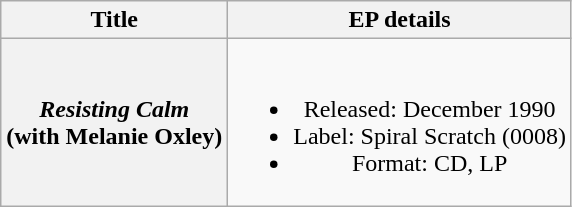<table class="wikitable plainrowheaders" style="text-align:center;">
<tr>
<th>Title</th>
<th>EP details</th>
</tr>
<tr>
<th scope="row"><em>Resisting Calm</em> <br> (with Melanie Oxley)</th>
<td><br><ul><li>Released: December 1990</li><li>Label: Spiral Scratch (0008)</li><li>Format: CD, LP</li></ul></td>
</tr>
</table>
